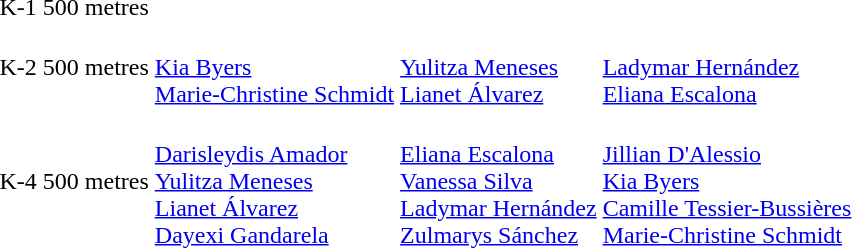<table>
<tr>
<td>K-1 500 metres</td>
<td></td>
<td></td>
<td></td>
</tr>
<tr>
<td>K-2 500 metres</td>
<td><br><a href='#'>Kia Byers</a><br><a href='#'>Marie-Christine Schmidt</a></td>
<td><br><a href='#'>Yulitza Meneses</a><br><a href='#'>Lianet Álvarez</a></td>
<td><br><a href='#'>Ladymar Hernández</a><br><a href='#'>Eliana Escalona</a></td>
</tr>
<tr>
<td>K-4 500 metres</td>
<td><br><a href='#'>Darisleydis Amador</a><br><a href='#'>Yulitza Meneses</a><br><a href='#'>Lianet Álvarez</a><br><a href='#'>Dayexi Gandarela</a></td>
<td><br><a href='#'>Eliana Escalona</a><br><a href='#'>Vanessa Silva</a><br><a href='#'>Ladymar Hernández</a><br><a href='#'>Zulmarys Sánchez</a></td>
<td><br><a href='#'>Jillian D'Alessio</a><br><a href='#'>Kia Byers</a><br><a href='#'>Camille Tessier-Bussières</a><br><a href='#'>Marie-Christine Schmidt</a></td>
</tr>
</table>
